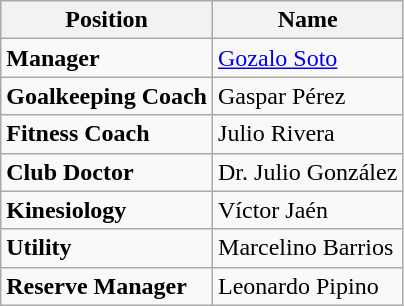<table class="wikitable">
<tr>
<th>Position</th>
<th>Name</th>
</tr>
<tr>
<td><strong>Manager</strong></td>
<td> <a href='#'>Gozalo Soto</a></td>
</tr>
<tr>
<td><strong>Goalkeeping Coach</strong></td>
<td> Gaspar Pérez</td>
</tr>
<tr>
<td><strong>Fitness Coach</strong></td>
<td> Julio Rivera</td>
</tr>
<tr>
<td><strong>Club Doctor</strong></td>
<td> Dr. Julio González</td>
</tr>
<tr>
<td><strong>Kinesiology</strong></td>
<td> Víctor Jaén</td>
</tr>
<tr>
<td><strong>Utility</strong></td>
<td> Marcelino Barrios</td>
</tr>
<tr>
<td><strong>Reserve Manager</strong></td>
<td> Leonardo Pipino</td>
</tr>
</table>
